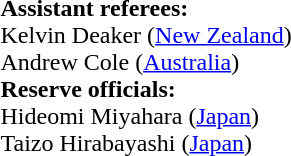<table style="width:100%">
<tr>
<td><br><strong>Assistant referees:</strong>
<br>Kelvin Deaker (<a href='#'>New Zealand</a>)
<br>Andrew Cole (<a href='#'>Australia</a>)
<br><strong>Reserve officials:</strong>
<br>Hideomi Miyahara (<a href='#'>Japan</a>)
<br>Taizo Hirabayashi (<a href='#'>Japan</a>)</td>
</tr>
</table>
